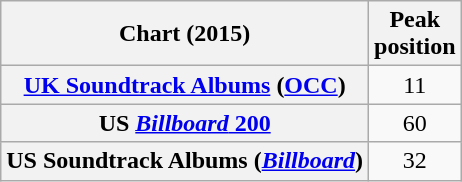<table class="wikitable plainrowheaders" style="text-align:center">
<tr>
<th scope="col">Chart (2015)</th>
<th scope="col">Peak<br>position</th>
</tr>
<tr>
<th scope="row"><a href='#'>UK Soundtrack Albums</a> (<a href='#'>OCC</a>)</th>
<td>11</td>
</tr>
<tr>
<th scope="row">US <a href='#'><em>Billboard</em> 200</a></th>
<td>60</td>
</tr>
<tr>
<th scope="row">US Soundtrack Albums (<a href='#'><em>Billboard</em></a>)</th>
<td>32</td>
</tr>
</table>
